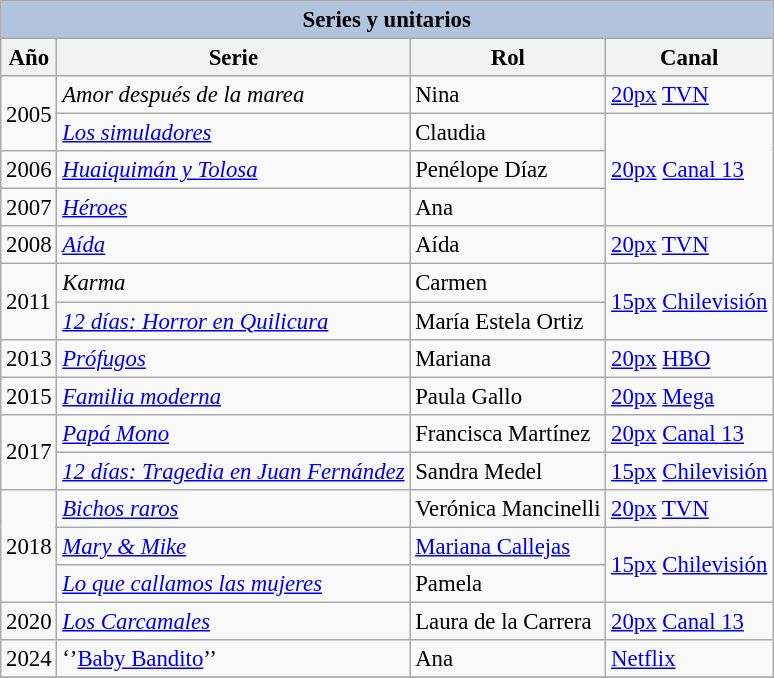<table class="wikitable" style="font-size: 95%;">
<tr>
<th colspan="5" style="background: LightSteelBlue;">Series y unitarios</th>
</tr>
<tr>
<th>Año</th>
<th>Serie</th>
<th>Rol</th>
<th>Canal</th>
</tr>
<tr>
<td rowspan="2">2005</td>
<td><em>Amor después de la marea</em></td>
<td>Nina</td>
<td><a href='#'>20px</a> <a href='#'>TVN</a></td>
</tr>
<tr>
<td><em><a href='#'>Los simuladores</a></em></td>
<td>Claudia</td>
<td rowspan="3"><a href='#'>20px</a> <a href='#'>Canal 13</a></td>
</tr>
<tr>
<td>2006</td>
<td><em><a href='#'>Huaiquimán y Tolosa</a></em></td>
<td>Penélope Díaz</td>
</tr>
<tr>
<td>2007</td>
<td><em><a href='#'>Héroes</a></em></td>
<td>Ana</td>
</tr>
<tr>
<td>2008</td>
<td><em><a href='#'>Aída</a></em></td>
<td>Aída</td>
<td><a href='#'>20px</a> <a href='#'>TVN</a></td>
</tr>
<tr>
<td rowspan="2">2011</td>
<td><em>Karma</em></td>
<td>Carmen</td>
<td rowspan="2"><a href='#'>15px</a> <a href='#'>Chilevisión</a></td>
</tr>
<tr>
<td><em><a href='#'>12 días: Horror en Quilicura</a></em></td>
<td>María Estela Ortiz</td>
</tr>
<tr>
<td>2013</td>
<td><em><a href='#'>Prófugos</a></em></td>
<td>Mariana</td>
<td><a href='#'>20px</a> <a href='#'>HBO</a></td>
</tr>
<tr>
<td>2015</td>
<td><em><a href='#'>Familia moderna</a></em></td>
<td>Paula Gallo</td>
<td><a href='#'>20px</a> <a href='#'>Mega</a></td>
</tr>
<tr>
<td rowspan="2">2017</td>
<td><em><a href='#'>Papá Mono</a></em></td>
<td>Francisca Martínez</td>
<td><a href='#'>20px</a> <a href='#'>Canal 13</a></td>
</tr>
<tr>
<td><em><a href='#'>12 días: Tragedia en Juan Fernández</a></em></td>
<td>Sandra Medel</td>
<td><a href='#'>15px</a> <a href='#'>Chilevisión</a></td>
</tr>
<tr>
<td rowspan="3">2018</td>
<td><em><a href='#'>Bichos raros</a></em></td>
<td>Verónica Mancinelli</td>
<td><a href='#'>20px</a> <a href='#'>TVN</a></td>
</tr>
<tr>
<td><em><a href='#'>Mary & Mike</a></em></td>
<td><a href='#'>Mariana Callejas</a></td>
<td rowspan="2"><a href='#'>15px</a> <a href='#'>Chilevisión</a></td>
</tr>
<tr>
<td><em><a href='#'>Lo que callamos las mujeres</a></em></td>
<td>Pamela</td>
</tr>
<tr>
<td>2020</td>
<td><em><a href='#'>Los Carcamales</a></em></td>
<td>Laura de la Carrera</td>
<td><a href='#'>20px</a> <a href='#'>Canal 13</a></td>
</tr>
<tr>
<td>2024</td>
<td>‘’<a href='#'>Baby Bandito</a>’’</td>
<td>Ana</td>
<td><a href='#'>Netflix</a></td>
</tr>
<tr>
</tr>
</table>
